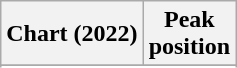<table class="wikitable sortable plainrowheaders">
<tr>
<th scope="col">Chart (2022)</th>
<th scope="col">Peak<br>position</th>
</tr>
<tr>
</tr>
<tr>
</tr>
</table>
